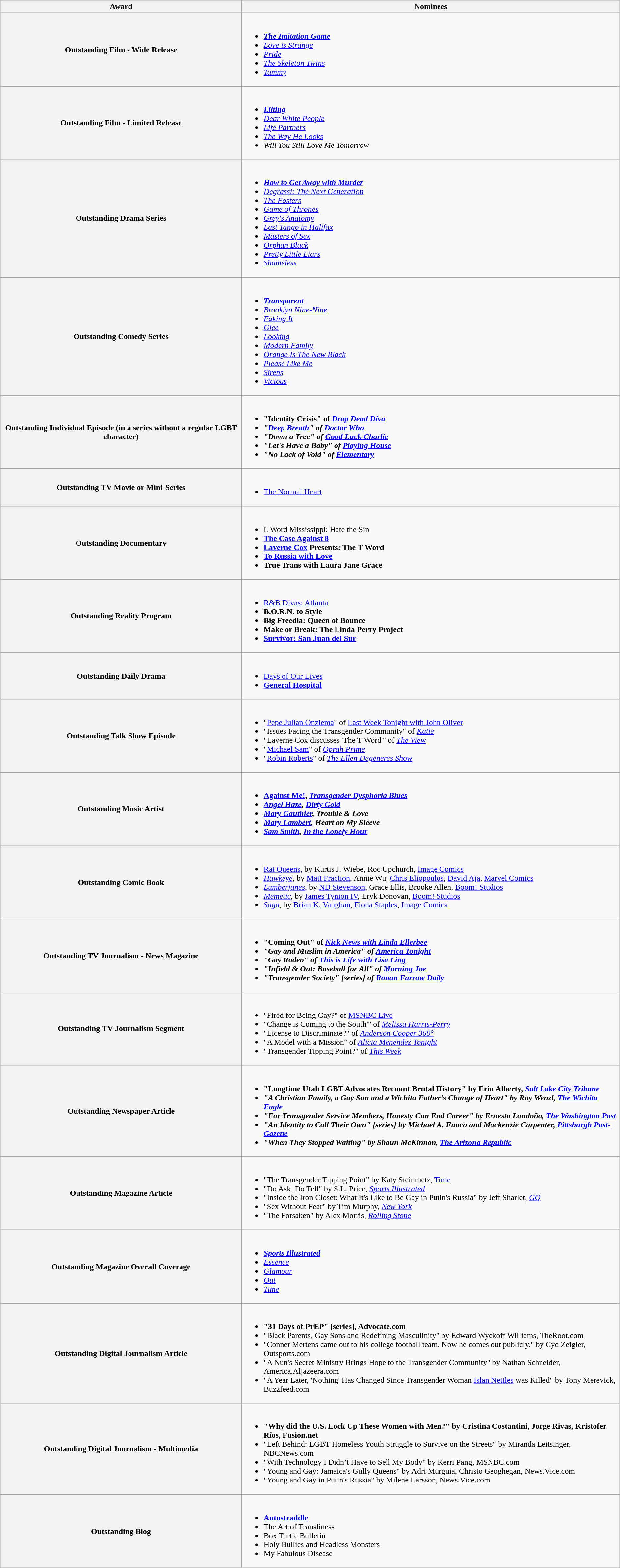<table class="wikitable sortable">
<tr>
<th>Award</th>
<th>Nominees</th>
</tr>
<tr>
<th scope="row">Outstanding Film - Wide Release</th>
<td><br><ul><li><strong><em><a href='#'>The Imitation Game</a></em></strong></li><li><em><a href='#'>Love is Strange</a></em></li><li><em><a href='#'>Pride</a></em></li><li><em><a href='#'>The Skeleton Twins</a></em></li><li><em><a href='#'>Tammy</a></em></li></ul></td>
</tr>
<tr>
<th scope="row">Outstanding Film - Limited Release</th>
<td><br><ul><li><strong><em><a href='#'>Lilting</a></em></strong></li><li><em><a href='#'>Dear White People</a></em></li><li><em><a href='#'>Life Partners</a></em></li><li><em><a href='#'>The Way He Looks</a></em></li><li><em>Will You Still Love Me Tomorrow</em></li></ul></td>
</tr>
<tr>
<th scope="row">Outstanding Drama Series</th>
<td><br><ul><li><strong><em><a href='#'>How to Get Away with Murder</a></em></strong></li><li><em><a href='#'>Degrassi: The Next Generation</a></em></li><li><em><a href='#'>The Fosters</a></em></li><li><em><a href='#'>Game of Thrones</a></em></li><li><em><a href='#'>Grey's Anatomy</a></em></li><li><em><a href='#'>Last Tango in Halifax</a></em></li><li><em><a href='#'>Masters of Sex</a></em></li><li><em><a href='#'>Orphan Black</a></em></li><li><em><a href='#'>Pretty Little Liars</a></em></li><li><em><a href='#'>Shameless</a></em></li></ul></td>
</tr>
<tr>
<th scope="row">Outstanding Comedy Series</th>
<td><br><ul><li><strong><em><a href='#'>Transparent</a></em></strong></li><li><em><a href='#'>Brooklyn Nine-Nine</a></em></li><li><em><a href='#'>Faking It</a></em></li><li><em><a href='#'>Glee</a></em></li><li><em><a href='#'>Looking</a></em></li><li><em><a href='#'>Modern Family</a></em></li><li><em><a href='#'>Orange Is The New Black</a></em></li><li><em><a href='#'>Please Like Me</a></em></li><li><em><a href='#'>Sirens</a></em></li><li><em><a href='#'>Vicious</a></em></li></ul></td>
</tr>
<tr>
<th scope="row">Outstanding Individual Episode (in a series without a regular LGBT character)</th>
<td><br><ul><li><strong>"Identity Crisis" of <em><a href='#'>Drop Dead Diva</a><strong><em></li><li>"<a href='#'>Deep Breath</a>" of </em><a href='#'>Doctor Who</a><em></li><li>"Down a Tree" of </em><a href='#'>Good Luck Charlie</a><em></li><li>"Let's Have a Baby" of </em><a href='#'>Playing House</a><em></li><li>"No Lack of Void" of </em><a href='#'>Elementary</a><em></li></ul></td>
</tr>
<tr>
<th scope="row">Outstanding TV Movie or Mini-Series</th>
<td><br><ul><li></em></strong><a href='#'>The Normal Heart</a><strong><em></li></ul></td>
</tr>
<tr>
<th scope="row">Outstanding Documentary</th>
<td><br><ul><li></em></strong>L Word Mississippi: Hate the Sin<strong><em></li><li></em><a href='#'>The Case Against 8</a><em></li><li></em><a href='#'>Laverne Cox</a> Presents: The T Word<em></li><li></em><a href='#'>To Russia with Love</a><em></li><li></em>True Trans with Laura Jane Grace<em></li></ul></td>
</tr>
<tr>
<th scope="row">Outstanding Reality Program</th>
<td><br><ul><li></em></strong><a href='#'>R&B Divas: Atlanta</a><strong><em></li><li></em>B.O.R.N. to Style<em></li><li></em>Big Freedia: Queen of Bounce<em></li><li></em>Make or Break: The Linda Perry Project<em></li><li></em><a href='#'>Survivor: San Juan del Sur</a><em></li></ul></td>
</tr>
<tr>
<th scope="row">Outstanding Daily Drama</th>
<td><br><ul><li></em></strong><a href='#'>Days of Our Lives</a><strong><em></li><li></em><a href='#'>General Hospital</a><em></li></ul></td>
</tr>
<tr>
<th scope="row">Outstanding Talk Show Episode</th>
<td><br><ul><li></strong>"<a href='#'>Pepe Julian Onziema</a>" of </em><a href='#'>Last Week Tonight with John Oliver</a></em></strong></li><li>"Issues Facing the Transgender Community" of <em><a href='#'>Katie</a></em></li><li>"Laverne Cox discusses 'The T Word'" of <em><a href='#'>The View</a></em></li><li>"<a href='#'>Michael Sam</a>" of <em><a href='#'>Oprah Prime</a></em></li><li>"<a href='#'>Robin Roberts</a>" of <em><a href='#'>The Ellen Degeneres Show</a></em></li></ul></td>
</tr>
<tr>
<th scope="row">Outstanding Music Artist</th>
<td><br><ul><li><strong><a href='#'>Against Me!</a>, <em><a href='#'>Transgender Dysphoria Blues</a><strong><em></li><li><a href='#'>Angel Haze</a>, </em><a href='#'>Dirty Gold</a><em></li><li><a href='#'>Mary Gauthier</a>, </em>Trouble & Love<em></li><li><a href='#'>Mary Lambert</a>, </em>Heart on My Sleeve<em></li><li><a href='#'>Sam Smith</a>, </em><a href='#'>In the Lonely Hour</a><em></li></ul></td>
</tr>
<tr>
<th scope="row">Outstanding Comic Book</th>
<td><br><ul><li></em></strong><a href='#'>Rat Queens</a></em>, by Kurtis J. Wiebe, Roc Upchurch, <a href='#'>Image Comics</a></strong></li><li><em><a href='#'>Hawkeye</a></em>, by <a href='#'>Matt Fraction</a>, Annie Wu, <a href='#'>Chris Eliopoulos</a>, <a href='#'>David Aja</a>, <a href='#'>Marvel Comics</a></li><li><em><a href='#'>Lumberjanes</a></em>, by <a href='#'>ND Stevenson</a>, Grace Ellis, Brooke Allen, <a href='#'>Boom! Studios</a></li><li><em><a href='#'>Memetic</a></em>, by  <a href='#'>James Tynion IV</a>, Eryk Donovan, <a href='#'>Boom! Studios</a></li><li><em><a href='#'>Saga</a></em>, by <a href='#'>Brian K. Vaughan</a>, <a href='#'>Fiona Staples</a>, <a href='#'>Image Comics</a></li></ul></td>
</tr>
<tr>
<th scope="row">Outstanding TV Journalism - News Magazine</th>
<td><br><ul><li><strong>"Coming Out" of <em><a href='#'>Nick News with Linda Ellerbee</a><strong><em></li><li>"Gay and Muslim in America" of </em><a href='#'>America Tonight</a><em></li><li>"Gay Rodeo" of </em><a href='#'>This is Life with Lisa Ling</a><em></li><li>"Infield & Out: Baseball for All" of </em><a href='#'>Morning Joe</a><em></li><li>"Transgender Society" [series]  of </em><a href='#'>Ronan Farrow Daily</a><em></li></ul></td>
</tr>
<tr>
<th scope="row">Outstanding TV Journalism Segment</th>
<td><br><ul><li></strong>"Fired for Being Gay?" of </em><a href='#'>MSNBC Live</a></em></strong></li><li>"Change is Coming to the South"' of <em><a href='#'>Melissa Harris-Perry</a></em></li><li>"License to Discriminate?" of <em><a href='#'>Anderson Cooper 360°</a></em></li><li>"A Model with a Mission" of  <em><a href='#'>Alicia Menendez Tonight</a></em></li><li>"Transgender Tipping Point?" of <em><a href='#'>This Week</a></em></li></ul></td>
</tr>
<tr>
<th scope="row">Outstanding Newspaper Article</th>
<td><br><ul><li><strong>"Longtime Utah LGBT Advocates Recount Brutal History" by Erin Alberty, <em><a href='#'>Salt Lake City Tribune</a><strong><em></li><li>"A Christian Family, a Gay Son and a Wichita Father’s Change of Heart" by Roy Wenzl, </em><a href='#'>The Wichita Eagle</a><em></li><li>"For Transgender Service Members, Honesty Can End Career" by Ernesto Londoño, </em><a href='#'>The Washington Post</a><em></li><li>"An Identity to Call Their Own" [series] by Michael A. Fuoco and Mackenzie Carpenter, </em><a href='#'>Pittsburgh Post-Gazette</a><em></li><li>"When They Stopped Waiting" by Shaun McKinnon, </em><a href='#'>The Arizona Republic</a><em></li></ul></td>
</tr>
<tr>
<th scope="row">Outstanding Magazine Article</th>
<td><br><ul><li></strong>"The Transgender Tipping Point" by Katy Steinmetz, </em><a href='#'>Time</a></em></strong></li><li>"Do Ask, Do Tell" by S.L. Price, <em><a href='#'>Sports Illustrated</a></em></li><li>"Inside the Iron Closet: What It's Like to Be Gay in Putin's Russia" by Jeff Sharlet, <em><a href='#'>GQ</a></em></li><li>"Sex Without Fear" by Tim Murphy, <em><a href='#'>New York</a></em></li><li>"The Forsaken" by Alex Morris, <em><a href='#'>Rolling Stone</a></em></li></ul></td>
</tr>
<tr>
<th scope="row">Outstanding Magazine Overall Coverage</th>
<td><br><ul><li><strong><em><a href='#'>Sports Illustrated</a></em></strong></li><li><em><a href='#'>Essence</a></em></li><li><em><a href='#'>Glamour</a></em></li><li><em><a href='#'>Out</a></em></li><li><em><a href='#'>Time</a></em></li></ul></td>
</tr>
<tr>
<th scope="row">Outstanding Digital Journalism Article</th>
<td><br><ul><li><strong>"31 Days of PrEP" [series], Advocate.com</strong></li><li>"Black Parents, Gay Sons and Redefining Masculinity" by Edward Wyckoff Williams, TheRoot.com</li><li>"Conner Mertens came out to his college football team. Now he comes out publicly." by Cyd Zeigler, Outsports.com</li><li>"A Nun's Secret Ministry Brings Hope to the Transgender Community" by Nathan Schneider, America.Aljazeera.com</li><li>"A Year Later, 'Nothing' Has Changed Since Transgender Woman <a href='#'>Islan Nettles</a> was Killed" by Tony Merevick, Buzzfeed.com</li></ul></td>
</tr>
<tr>
<th scope="row">Outstanding Digital Journalism - Multimedia</th>
<td><br><ul><li><strong>"Why did the U.S. Lock Up These Women with Men?" by Cristina Costantini, Jorge Rivas, Kristofer Ríos, Fusion.net</strong></li><li>"Left Behind: LGBT Homeless Youth Struggle to Survive on the Streets" by Miranda Leitsinger, NBCNews.com</li><li>"With Technology I Didn’t Have to Sell My Body" by Kerri Pang, MSNBC.com</li><li>"Young and Gay: Jamaica's Gully Queens" by Adri Murguia, Christo Geoghegan, News.Vice.com</li><li>"Young and Gay in Putin's Russia" by Milene Larsson, News.Vice.com</li></ul></td>
</tr>
<tr>
<th scope="row">Outstanding Blog</th>
<td><br><ul><li><strong><a href='#'>Autostraddle</a></strong></li><li>The Art of Transliness</li><li>Box Turtle Bulletin</li><li>Holy Bullies and Headless Monsters</li><li>My Fabulous Disease</li></ul></td>
</tr>
</table>
